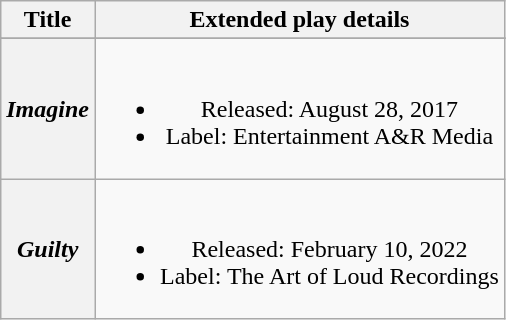<table class="wikitable plainrowheaders" style="text-align:center;" border="1">
<tr>
<th rowspan="1" style="text-align:center;">Title</th>
<th rowspan="1" style="text-align:center;">Extended play details</th>
</tr>
<tr>
</tr>
<tr>
<th scope="row"><em>Imagine</em></th>
<td><br><ul><li>Released: August 28, 2017</li><li>Label: Entertainment A&R Media</li></ul></td>
</tr>
<tr>
<th scope="row"><em>Guilty</em></th>
<td><br><ul><li>Released: February 10, 2022</li><li>Label: The Art of Loud Recordings</li></ul></td>
</tr>
</table>
